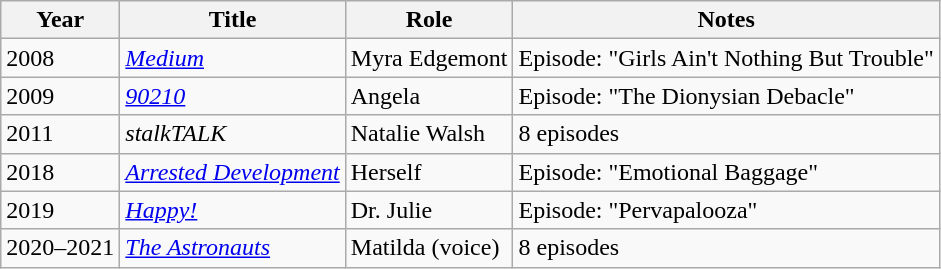<table class="wikitable">
<tr>
<th>Year</th>
<th>Title</th>
<th>Role</th>
<th>Notes</th>
</tr>
<tr>
<td>2008</td>
<td><em><a href='#'>Medium</a></em></td>
<td>Myra Edgemont</td>
<td>Episode: "Girls Ain't Nothing But Trouble"</td>
</tr>
<tr>
<td>2009</td>
<td><em><a href='#'>90210</a></em></td>
<td>Angela</td>
<td>Episode: "The Dionysian Debacle"</td>
</tr>
<tr>
<td>2011</td>
<td><em>stalkTALK</em></td>
<td>Natalie Walsh</td>
<td>8 episodes</td>
</tr>
<tr>
<td>2018</td>
<td><em><a href='#'>Arrested Development</a></em></td>
<td>Herself</td>
<td>Episode: "Emotional Baggage"</td>
</tr>
<tr>
<td>2019</td>
<td><em><a href='#'>Happy!</a></em></td>
<td>Dr. Julie</td>
<td>Episode: "Pervapalooza"</td>
</tr>
<tr>
<td>2020–2021</td>
<td><em><a href='#'>The Astronauts</a></em></td>
<td>Matilda (voice)</td>
<td>8 episodes</td>
</tr>
</table>
